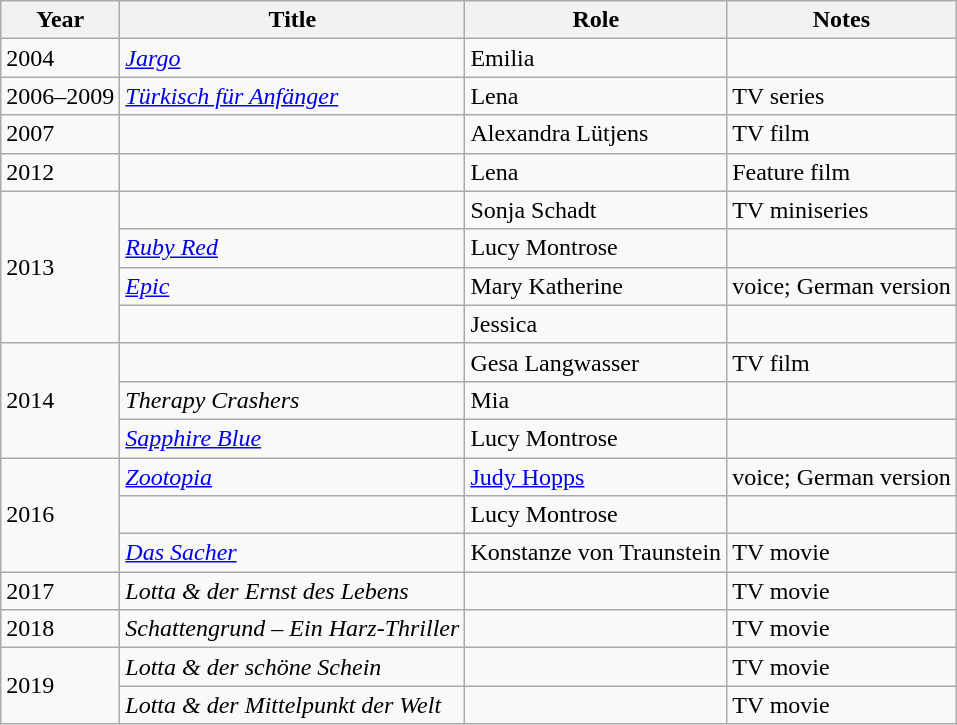<table class="wikitable sortable">
<tr>
<th>Year</th>
<th>Title</th>
<th>Role</th>
<th class="unsortable">Notes</th>
</tr>
<tr>
<td>2004</td>
<td><em><a href='#'>Jargo</a></em></td>
<td>Emilia</td>
<td></td>
</tr>
<tr>
<td>2006–2009</td>
<td><em><a href='#'>Türkisch für Anfänger</a></em></td>
<td>Lena</td>
<td>TV series</td>
</tr>
<tr>
<td>2007</td>
<td><em></em></td>
<td>Alexandra Lütjens</td>
<td>TV film</td>
</tr>
<tr>
<td>2012</td>
<td><em></em></td>
<td>Lena</td>
<td>Feature film</td>
</tr>
<tr>
<td rowspan=4>2013</td>
<td><em></em></td>
<td>Sonja Schadt</td>
<td>TV miniseries</td>
</tr>
<tr>
<td><em><a href='#'>Ruby Red</a></em></td>
<td>Lucy Montrose</td>
<td></td>
</tr>
<tr>
<td><em><a href='#'>Epic</a></em></td>
<td>Mary Katherine</td>
<td>voice; German version</td>
</tr>
<tr>
<td><em></em></td>
<td>Jessica</td>
<td></td>
</tr>
<tr>
<td rowspan=3>2014</td>
<td><em></em></td>
<td>Gesa Langwasser</td>
<td>TV film</td>
</tr>
<tr>
<td><em>Therapy Crashers</em></td>
<td>Mia</td>
<td></td>
</tr>
<tr>
<td><em><a href='#'>Sapphire Blue</a></em></td>
<td>Lucy Montrose</td>
<td></td>
</tr>
<tr>
<td rowspan=3>2016</td>
<td><em><a href='#'>Zootopia</a></em></td>
<td><a href='#'>Judy Hopps</a></td>
<td>voice; German version</td>
</tr>
<tr>
<td><em></em></td>
<td>Lucy Montrose</td>
<td></td>
</tr>
<tr>
<td><em><a href='#'>Das Sacher</a></em></td>
<td>Konstanze von Traunstein</td>
<td>TV movie</td>
</tr>
<tr>
<td>2017</td>
<td><em>Lotta & der Ernst des Lebens</em></td>
<td></td>
<td>TV movie</td>
</tr>
<tr>
<td>2018</td>
<td><em>Schattengrund – Ein Harz-Thriller</em></td>
<td></td>
<td>TV movie</td>
</tr>
<tr>
<td rowspan=2>2019</td>
<td><em>Lotta & der schöne Schein</em></td>
<td></td>
<td>TV movie</td>
</tr>
<tr>
<td><em>Lotta & der Mittelpunkt der Welt</em></td>
<td></td>
<td>TV movie</td>
</tr>
</table>
